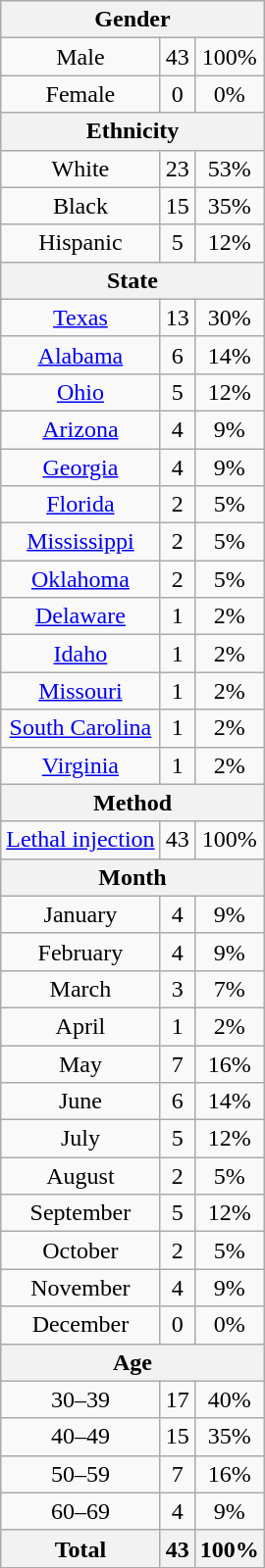<table class="wikitable" style="text-align:center;">
<tr>
<th colspan="3">Gender</th>
</tr>
<tr>
<td>Male</td>
<td>43</td>
<td>100%</td>
</tr>
<tr>
<td>Female</td>
<td>0</td>
<td>0%</td>
</tr>
<tr>
<th colspan="3">Ethnicity</th>
</tr>
<tr>
<td>White</td>
<td>23</td>
<td>53%</td>
</tr>
<tr>
<td>Black</td>
<td>15</td>
<td>35%</td>
</tr>
<tr>
<td>Hispanic</td>
<td>5</td>
<td>12%</td>
</tr>
<tr>
<th colspan="3">State</th>
</tr>
<tr>
<td><a href='#'>Texas</a></td>
<td>13</td>
<td>30%</td>
</tr>
<tr>
<td><a href='#'>Alabama</a></td>
<td>6</td>
<td>14%</td>
</tr>
<tr>
<td><a href='#'>Ohio</a></td>
<td>5</td>
<td>12%</td>
</tr>
<tr>
<td><a href='#'>Arizona</a></td>
<td>4</td>
<td>9%</td>
</tr>
<tr>
<td><a href='#'>Georgia</a></td>
<td>4</td>
<td>9%</td>
</tr>
<tr>
<td><a href='#'>Florida</a></td>
<td>2</td>
<td>5%</td>
</tr>
<tr>
<td><a href='#'>Mississippi</a></td>
<td>2</td>
<td>5%</td>
</tr>
<tr>
<td><a href='#'>Oklahoma</a></td>
<td>2</td>
<td>5%</td>
</tr>
<tr>
<td><a href='#'>Delaware</a></td>
<td>1</td>
<td>2%</td>
</tr>
<tr>
<td><a href='#'>Idaho</a></td>
<td>1</td>
<td>2%</td>
</tr>
<tr>
<td><a href='#'>Missouri</a></td>
<td>1</td>
<td>2%</td>
</tr>
<tr>
<td><a href='#'>South Carolina</a></td>
<td>1</td>
<td>2%</td>
</tr>
<tr>
<td><a href='#'>Virginia</a></td>
<td>1</td>
<td>2%</td>
</tr>
<tr>
<th colspan="3">Method</th>
</tr>
<tr>
<td><a href='#'>Lethal injection</a></td>
<td>43</td>
<td>100%</td>
</tr>
<tr>
<th colspan="3">Month</th>
</tr>
<tr>
<td>January</td>
<td>4</td>
<td>9%</td>
</tr>
<tr>
<td>February</td>
<td>4</td>
<td>9%</td>
</tr>
<tr>
<td>March</td>
<td>3</td>
<td>7%</td>
</tr>
<tr>
<td>April</td>
<td>1</td>
<td>2%</td>
</tr>
<tr>
<td>May</td>
<td>7</td>
<td>16%</td>
</tr>
<tr>
<td>June</td>
<td>6</td>
<td>14%</td>
</tr>
<tr>
<td>July</td>
<td>5</td>
<td>12%</td>
</tr>
<tr>
<td>August</td>
<td>2</td>
<td>5%</td>
</tr>
<tr>
<td>September</td>
<td>5</td>
<td>12%</td>
</tr>
<tr>
<td>October</td>
<td>2</td>
<td>5%</td>
</tr>
<tr>
<td>November</td>
<td>4</td>
<td>9%</td>
</tr>
<tr>
<td>December</td>
<td>0</td>
<td>0%</td>
</tr>
<tr>
<th colspan="3">Age</th>
</tr>
<tr>
<td>30–39</td>
<td>17</td>
<td>40%</td>
</tr>
<tr>
<td>40–49</td>
<td>15</td>
<td>35%</td>
</tr>
<tr>
<td>50–59</td>
<td>7</td>
<td>16%</td>
</tr>
<tr>
<td>60–69</td>
<td>4</td>
<td>9%</td>
</tr>
<tr>
<th>Total</th>
<th>43</th>
<th>100%</th>
</tr>
</table>
